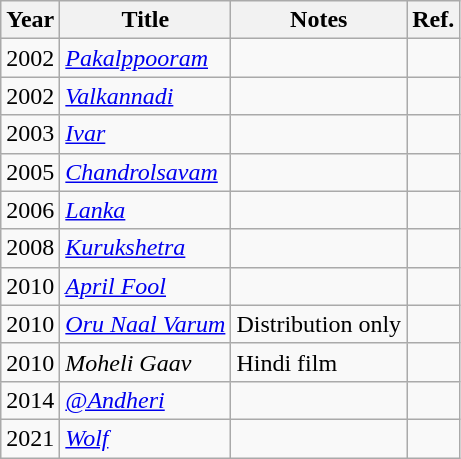<table class="wikitable plainrowheaders sortable">
<tr>
<th>Year</th>
<th>Title</th>
<th class="unsortable">Notes</th>
<th class="unsortable">Ref.</th>
</tr>
<tr>
<td>2002</td>
<td><em><a href='#'>Pakalppooram</a></em></td>
<td></td>
<td></td>
</tr>
<tr>
<td>2002</td>
<td><em><a href='#'>Valkannadi</a></em></td>
<td></td>
<td></td>
</tr>
<tr>
<td>2003</td>
<td><em><a href='#'>Ivar</a></em></td>
<td></td>
<td></td>
</tr>
<tr>
<td>2005</td>
<td><em><a href='#'>Chandrolsavam</a></em></td>
<td></td>
<td></td>
</tr>
<tr>
<td>2006</td>
<td><em><a href='#'>Lanka</a></em></td>
<td></td>
<td></td>
</tr>
<tr>
<td>2008</td>
<td><em><a href='#'>Kurukshetra</a></em></td>
<td></td>
<td></td>
</tr>
<tr>
<td>2010</td>
<td><em><a href='#'>April Fool</a></em></td>
<td></td>
<td></td>
</tr>
<tr>
<td>2010</td>
<td><em><a href='#'>Oru Naal Varum</a></em></td>
<td>Distribution only</td>
<td></td>
</tr>
<tr>
<td>2010</td>
<td><em>Moheli Gaav</em></td>
<td>Hindi film</td>
<td></td>
</tr>
<tr>
<td>2014</td>
<td><em><a href='#'>@Andheri</a></em></td>
<td></td>
<td></td>
</tr>
<tr>
<td>2021</td>
<td><em><a href='#'>Wolf</a></em></td>
<td></td>
<td></td>
</tr>
</table>
